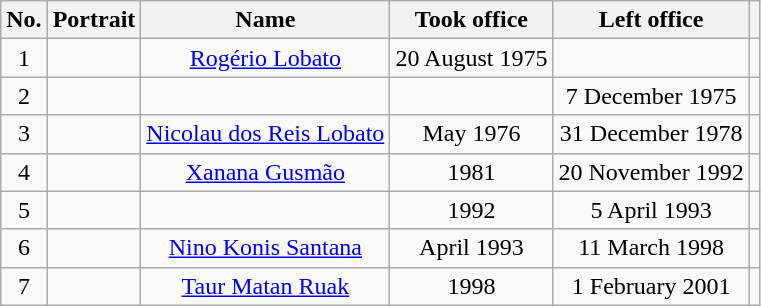<table class="wikitable" style="text-align:center;">
<tr>
<th>No.</th>
<th>Portrait</th>
<th>Name</th>
<th>Took office</th>
<th>Left office</th>
<th></th>
</tr>
<tr>
<td>1</td>
<td></td>
<td><a href='#'>Rogério Lobato</a></td>
<td>20 August 1975</td>
<td></td>
<td></td>
</tr>
<tr>
<td>2</td>
<td></td>
<td></td>
<td></td>
<td>7 December 1975</td>
<td></td>
</tr>
<tr>
<td>3</td>
<td></td>
<td><a href='#'>Nicolau dos Reis Lobato</a></td>
<td>May 1976</td>
<td>31 December 1978</td>
<td></td>
</tr>
<tr>
<td>4</td>
<td></td>
<td><a href='#'>Xanana Gusmão</a></td>
<td>1981</td>
<td>20 November 1992</td>
<td></td>
</tr>
<tr>
<td>5</td>
<td></td>
<td></td>
<td>1992</td>
<td>5 April 1993</td>
<td></td>
</tr>
<tr>
<td>6</td>
<td></td>
<td><a href='#'>Nino Konis Santana</a></td>
<td>April 1993</td>
<td>11 March 1998</td>
<td></td>
</tr>
<tr>
<td>7</td>
<td></td>
<td><a href='#'>Taur Matan Ruak</a></td>
<td>1998</td>
<td>1 February 2001</td>
<td></td>
</tr>
</table>
